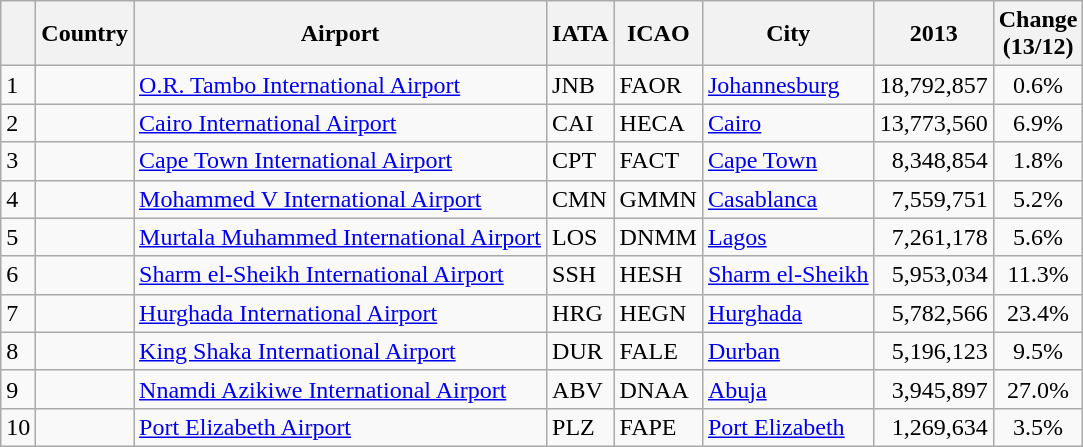<table class="wikitable sortable">
<tr>
<th></th>
<th>Country</th>
<th>Airport</th>
<th>IATA</th>
<th>ICAO</th>
<th>City</th>
<th>2013</th>
<th>Change <br>(13/12)</th>
</tr>
<tr>
<td>1</td>
<td></td>
<td><a href='#'>O.R. Tambo International Airport</a></td>
<td>JNB</td>
<td>FAOR</td>
<td><a href='#'>Johannesburg</a></td>
<td align=right>18,792,857</td>
<td align="center">0.6%</td>
</tr>
<tr>
<td>2</td>
<td></td>
<td><a href='#'>Cairo International Airport</a></td>
<td>CAI</td>
<td>HECA</td>
<td><a href='#'>Cairo</a></td>
<td style="text-align:right;">13,773,560</td>
<td style="text-align:center;">6.9%</td>
</tr>
<tr>
<td>3</td>
<td></td>
<td><a href='#'>Cape Town International Airport</a></td>
<td>CPT</td>
<td>FACT</td>
<td><a href='#'>Cape Town</a></td>
<td style="text-align:right;">8,348,854</td>
<td style="text-align:center;">1.8%</td>
</tr>
<tr>
<td>4</td>
<td></td>
<td><a href='#'>Mohammed V International Airport</a></td>
<td>CMN</td>
<td>GMMN</td>
<td><a href='#'>Casablanca</a></td>
<td align=right>7,559,751</td>
<td align=center>5.2%</td>
</tr>
<tr>
<td>5</td>
<td></td>
<td><a href='#'>Murtala Muhammed International Airport</a></td>
<td>LOS</td>
<td>DNMM</td>
<td><a href='#'>Lagos</a></td>
<td style="text-align:right;">7,261,178</td>
<td style="text-align:center;">5.6%</td>
</tr>
<tr>
<td>6</td>
<td></td>
<td><a href='#'>Sharm el-Sheikh International Airport</a></td>
<td>SSH</td>
<td>HESH</td>
<td><a href='#'>Sharm el-Sheikh</a></td>
<td style="text-align:right;">5,953,034</td>
<td style="text-align:center;">11.3%</td>
</tr>
<tr>
<td>7</td>
<td></td>
<td><a href='#'>Hurghada International Airport</a></td>
<td>HRG</td>
<td>HEGN</td>
<td><a href='#'>Hurghada</a></td>
<td style="text-align:right;">5,782,566</td>
<td style="text-align:center;">23.4%</td>
</tr>
<tr>
<td>8</td>
<td></td>
<td><a href='#'>King Shaka International Airport</a></td>
<td>DUR</td>
<td>FALE</td>
<td><a href='#'>Durban</a></td>
<td style="text-align:right;">5,196,123</td>
<td style="text-align:center;">9.5%</td>
</tr>
<tr>
<td>9</td>
<td></td>
<td><a href='#'>Nnamdi Azikiwe International Airport</a></td>
<td>ABV</td>
<td>DNAA</td>
<td><a href='#'>Abuja</a></td>
<td align=right>3,945,897</td>
<td align=center>27.0%</td>
</tr>
<tr>
<td>10</td>
<td></td>
<td><a href='#'>Port Elizabeth Airport</a></td>
<td>PLZ</td>
<td>FAPE</td>
<td><a href='#'>Port Elizabeth</a></td>
<td style="text-align:right;">1,269,634</td>
<td style="text-align:center;">3.5%</td>
</tr>
</table>
